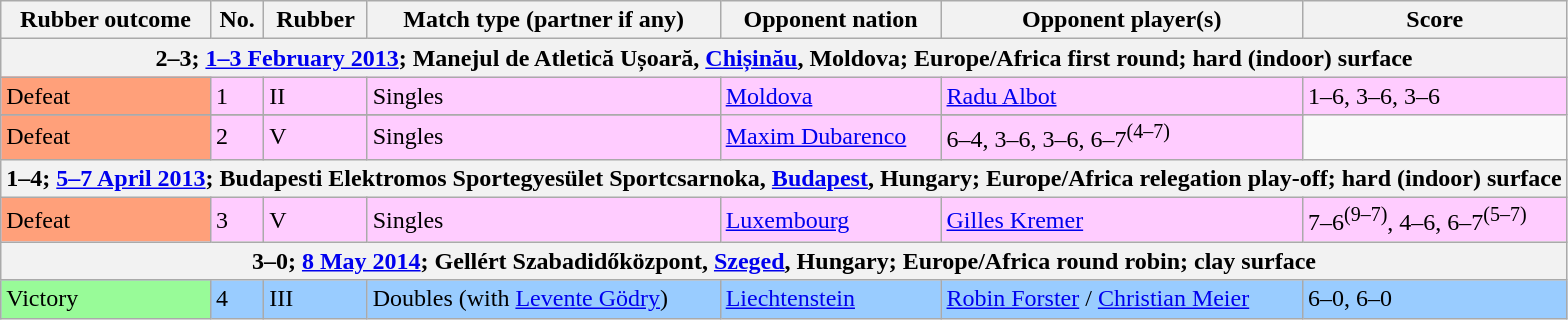<table class=wikitable>
<tr>
<th>Rubber outcome</th>
<th>No.</th>
<th>Rubber</th>
<th>Match type (partner if any)</th>
<th>Opponent nation</th>
<th>Opponent player(s)</th>
<th>Score</th>
</tr>
<tr>
<th colspan=7>2–3; <a href='#'>1–3 February 2013</a>; Manejul de Atletică Ușoară, <a href='#'>Chișinău</a>, Moldova; Europe/Africa first round; hard (indoor) surface</th>
</tr>
<tr bgcolor=#FFCCFF>
<td bgcolor=FFA07A>Defeat</td>
<td>1</td>
<td>II</td>
<td>Singles</td>
<td rowspan=2> <a href='#'>Moldova</a></td>
<td><a href='#'>Radu Albot</a></td>
<td>1–6, 3–6, 3–6</td>
</tr>
<tr>
</tr>
<tr bgcolor=#FFCCFF>
<td bgcolor=FFA07A>Defeat</td>
<td>2</td>
<td>V</td>
<td>Singles</td>
<td><a href='#'>Maxim Dubarenco</a></td>
<td>6–4, 3–6, 3–6, 6–7<sup>(4–7)</sup></td>
</tr>
<tr>
<th colspan=7>1–4; <a href='#'>5–7 April 2013</a>; Budapesti Elektromos Sportegyesület Sportcsarnoka, <a href='#'>Budapest</a>, Hungary; Europe/Africa relegation play-off; hard (indoor) surface</th>
</tr>
<tr bgcolor=#FFCCFF>
<td bgcolor=FFA07A>Defeat</td>
<td>3</td>
<td>V</td>
<td>Singles</td>
<td> <a href='#'>Luxembourg</a></td>
<td><a href='#'>Gilles Kremer</a></td>
<td>7–6<sup>(9–7)</sup>, 4–6, 6–7<sup>(5–7)</sup></td>
</tr>
<tr>
<th colspan=7>3–0; <a href='#'>8 May 2014</a>; Gellért Szabadidőközpont, <a href='#'>Szeged</a>, Hungary; Europe/Africa round robin; clay surface</th>
</tr>
<tr bgcolor=#99CCFF>
<td bgcolor=98FB98>Victory</td>
<td>4</td>
<td>III</td>
<td>Doubles (with <a href='#'>Levente Gödry</a>)</td>
<td> <a href='#'>Liechtenstein</a></td>
<td><a href='#'>Robin Forster</a> / <a href='#'>Christian Meier</a></td>
<td>6–0, 6–0</td>
</tr>
</table>
